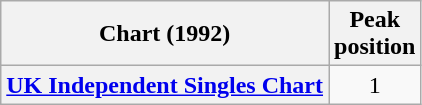<table class="wikitable sortable plainrowheaders" style="text-align:center;">
<tr>
<th scope="col">Chart (1992)</th>
<th scope="col">Peak<br>position</th>
</tr>
<tr>
<th scope="row"><a href='#'>UK Independent Singles Chart</a></th>
<td>1</td>
</tr>
</table>
